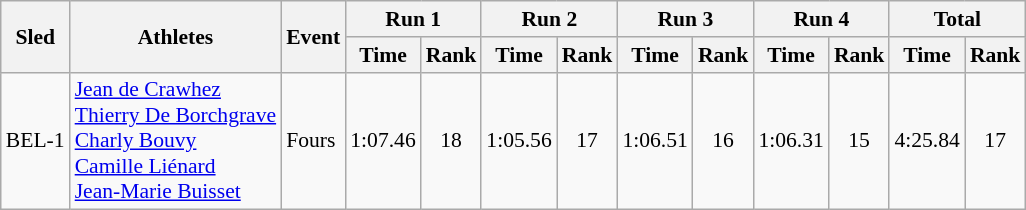<table class="wikitable"  border="1" style="font-size:90%">
<tr>
<th rowspan="2">Sled</th>
<th rowspan="2">Athletes</th>
<th rowspan="2">Event</th>
<th colspan="2">Run 1</th>
<th colspan="2">Run 2</th>
<th colspan="2">Run 3</th>
<th colspan="2">Run 4</th>
<th colspan="2">Total</th>
</tr>
<tr>
<th>Time</th>
<th>Rank</th>
<th>Time</th>
<th>Rank</th>
<th>Time</th>
<th>Rank</th>
<th>Time</th>
<th>Rank</th>
<th>Time</th>
<th>Rank</th>
</tr>
<tr>
<td align="center">BEL-1</td>
<td><a href='#'>Jean de Crawhez</a><br><a href='#'>Thierry De Borchgrave</a><br><a href='#'>Charly Bouvy</a><br><a href='#'>Camille Liénard</a><br><a href='#'>Jean-Marie Buisset</a></td>
<td>Fours</td>
<td align="center">1:07.46</td>
<td align="center">18</td>
<td align="center">1:05.56</td>
<td align="center">17</td>
<td align="center">1:06.51</td>
<td align="center">16</td>
<td align="center">1:06.31</td>
<td align="center">15</td>
<td align="center">4:25.84</td>
<td align="center">17</td>
</tr>
</table>
